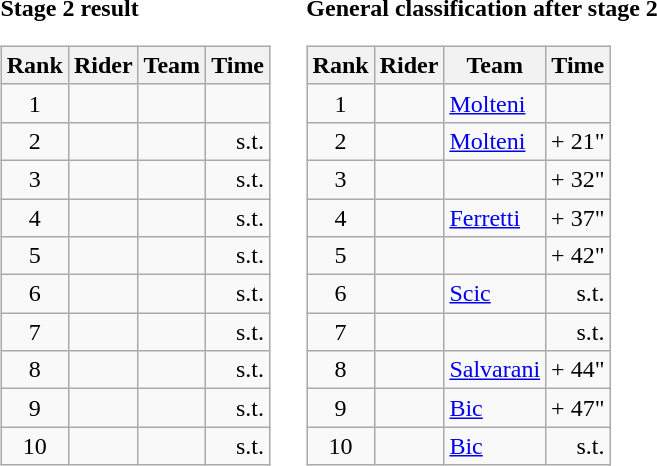<table>
<tr>
<td><strong>Stage 2 result</strong><br><table class="wikitable">
<tr>
<th scope="col">Rank</th>
<th scope="col">Rider</th>
<th scope="col">Team</th>
<th scope="col">Time</th>
</tr>
<tr>
<td style="text-align:center;">1</td>
<td></td>
<td></td>
<td style="text-align:right;"></td>
</tr>
<tr>
<td style="text-align:center;">2</td>
<td></td>
<td></td>
<td style="text-align:right;">s.t.</td>
</tr>
<tr>
<td style="text-align:center;">3</td>
<td></td>
<td></td>
<td style="text-align:right;">s.t.</td>
</tr>
<tr>
<td style="text-align:center;">4</td>
<td></td>
<td></td>
<td style="text-align:right;">s.t.</td>
</tr>
<tr>
<td style="text-align:center;">5</td>
<td></td>
<td></td>
<td style="text-align:right;">s.t.</td>
</tr>
<tr>
<td style="text-align:center;">6</td>
<td></td>
<td></td>
<td style="text-align:right;">s.t.</td>
</tr>
<tr>
<td style="text-align:center;">7</td>
<td></td>
<td></td>
<td style="text-align:right;">s.t.</td>
</tr>
<tr>
<td style="text-align:center;">8</td>
<td></td>
<td></td>
<td style="text-align:right;">s.t.</td>
</tr>
<tr>
<td style="text-align:center;">9</td>
<td></td>
<td></td>
<td style="text-align:right;">s.t.</td>
</tr>
<tr>
<td style="text-align:center;">10</td>
<td></td>
<td></td>
<td style="text-align:right;">s.t.</td>
</tr>
</table>
</td>
<td></td>
<td><strong>General classification after stage 2</strong><br><table class="wikitable">
<tr>
<th scope="col">Rank</th>
<th scope="col">Rider</th>
<th scope="col">Team</th>
<th scope="col">Time</th>
</tr>
<tr>
<td style="text-align:center;">1</td>
<td></td>
<td><a href='#'>Molteni</a></td>
<td style="text-align:right;"></td>
</tr>
<tr>
<td style="text-align:center;">2</td>
<td></td>
<td><a href='#'>Molteni</a></td>
<td style="text-align:right;">+ 21"</td>
</tr>
<tr>
<td style="text-align:center;">3</td>
<td></td>
<td></td>
<td style="text-align:right;">+ 32"</td>
</tr>
<tr>
<td style="text-align:center;">4</td>
<td></td>
<td><a href='#'>Ferretti</a></td>
<td style="text-align:right;">+ 37"</td>
</tr>
<tr>
<td style="text-align:center;">5</td>
<td></td>
<td></td>
<td style="text-align:right;">+ 42"</td>
</tr>
<tr>
<td style="text-align:center;">6</td>
<td></td>
<td><a href='#'>Scic</a></td>
<td style="text-align:right;">s.t.</td>
</tr>
<tr>
<td style="text-align:center;">7</td>
<td></td>
<td></td>
<td style="text-align:right;">s.t.</td>
</tr>
<tr>
<td style="text-align:center;">8</td>
<td></td>
<td><a href='#'>Salvarani</a></td>
<td style="text-align:right;">+ 44"</td>
</tr>
<tr>
<td style="text-align:center;">9</td>
<td></td>
<td><a href='#'>Bic</a></td>
<td style="text-align:right;">+ 47"</td>
</tr>
<tr>
<td style="text-align:center;">10</td>
<td></td>
<td><a href='#'>Bic</a></td>
<td style="text-align:right;">s.t.</td>
</tr>
</table>
</td>
</tr>
</table>
